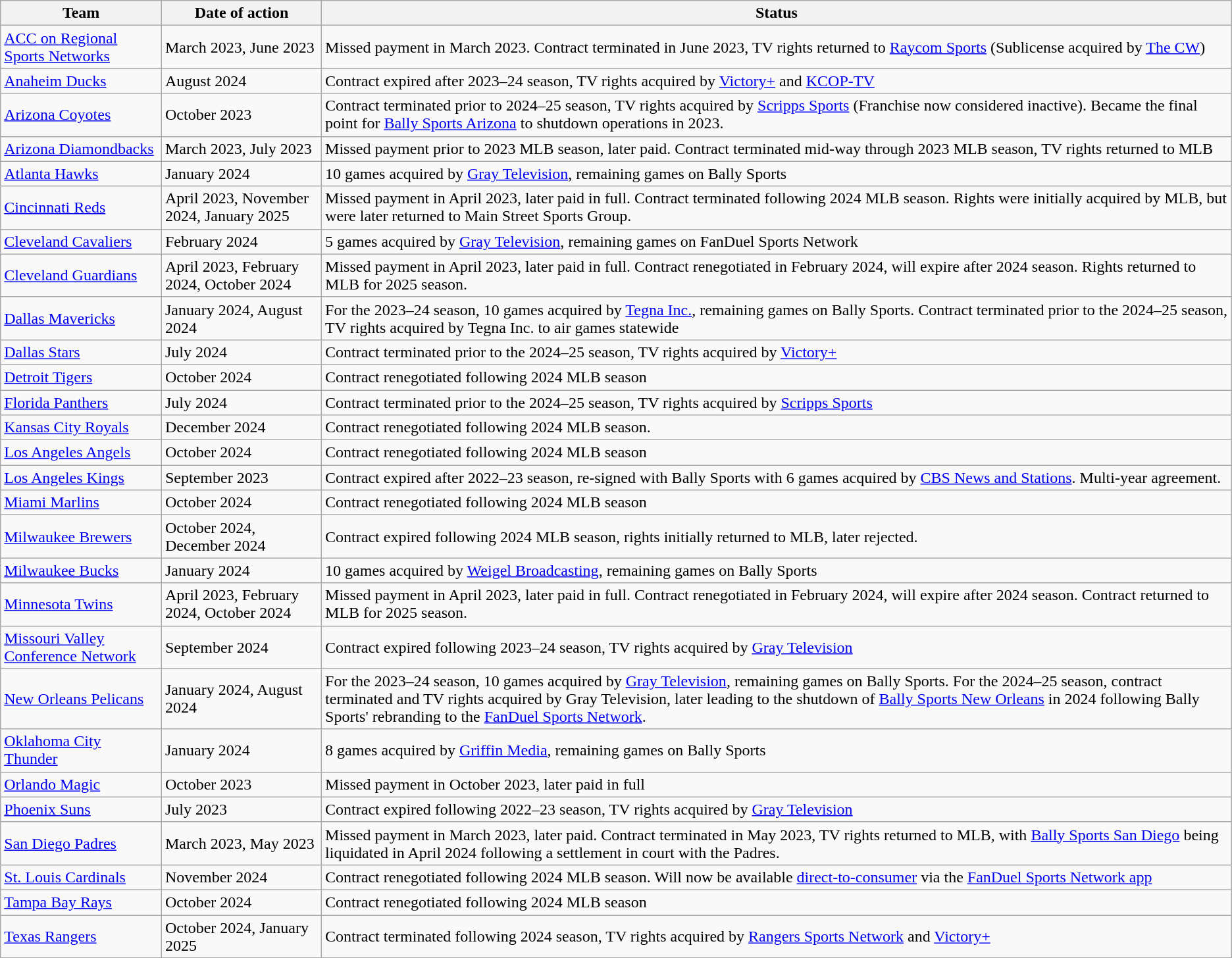<table class="wikitable sortable">
<tr>
<th>Team</th>
<th>Date of action</th>
<th>Status</th>
</tr>
<tr>
<td><a href='#'>ACC on Regional Sports Networks</a></td>
<td>March 2023, June 2023</td>
<td>Missed payment in March 2023. Contract terminated in June 2023, TV rights returned to <a href='#'>Raycom Sports</a> (Sublicense acquired by <a href='#'>The CW</a>)</td>
</tr>
<tr>
<td><a href='#'>Anaheim Ducks</a></td>
<td>August 2024</td>
<td>Contract expired after 2023–24 season, TV rights acquired by <a href='#'>Victory+</a> and <a href='#'>KCOP-TV</a></td>
</tr>
<tr>
<td><a href='#'>Arizona Coyotes</a></td>
<td>October 2023</td>
<td>Contract terminated prior to 2024–25 season, TV rights acquired by <a href='#'>Scripps Sports</a> (Franchise now considered inactive). Became the final point for <a href='#'>Bally Sports Arizona</a> to shutdown operations in 2023.</td>
</tr>
<tr>
<td><a href='#'>Arizona Diamondbacks</a></td>
<td>March 2023, July 2023</td>
<td>Missed payment prior to 2023 MLB season, later paid. Contract terminated mid-way through 2023 MLB season, TV rights returned to MLB</td>
</tr>
<tr>
<td><a href='#'>Atlanta Hawks</a></td>
<td>January 2024</td>
<td>10 games acquired by <a href='#'>Gray Television</a>, remaining games on Bally Sports</td>
</tr>
<tr>
<td><a href='#'>Cincinnati Reds</a></td>
<td>April 2023, November 2024, January 2025</td>
<td>Missed payment in April 2023, later paid in full. Contract terminated following 2024 MLB season. Rights were initially acquired by MLB, but were later returned to Main Street Sports Group. </td>
</tr>
<tr>
<td><a href='#'>Cleveland Cavaliers</a></td>
<td>February 2024</td>
<td>5 games acquired by <a href='#'>Gray Television</a>, remaining games on FanDuel Sports Network</td>
</tr>
<tr>
<td><a href='#'>Cleveland Guardians</a></td>
<td>April 2023, February 2024, October 2024</td>
<td>Missed payment in April 2023, later paid in full. Contract renegotiated in February 2024, will expire after 2024 season. Rights returned to MLB for 2025 season.</td>
</tr>
<tr>
<td><a href='#'>Dallas Mavericks</a></td>
<td>January 2024, August 2024</td>
<td>For the 2023–24 season, 10 games acquired by <a href='#'>Tegna Inc.</a>, remaining games on Bally Sports. Contract terminated prior to the 2024–25 season, TV rights acquired by Tegna Inc. to air games statewide</td>
</tr>
<tr>
<td><a href='#'>Dallas Stars</a></td>
<td>July 2024</td>
<td>Contract terminated prior to the 2024–25 season, TV rights acquired by <a href='#'>Victory+</a></td>
</tr>
<tr>
<td><a href='#'>Detroit Tigers</a></td>
<td>October 2024</td>
<td>Contract renegotiated following 2024 MLB season</td>
</tr>
<tr>
<td><a href='#'>Florida Panthers</a></td>
<td>July 2024</td>
<td>Contract terminated prior to the 2024–25 season, TV rights acquired by <a href='#'>Scripps Sports</a></td>
</tr>
<tr>
<td><a href='#'>Kansas City Royals</a></td>
<td>December 2024</td>
<td>Contract renegotiated following 2024 MLB season.</td>
</tr>
<tr>
<td><a href='#'>Los Angeles Angels</a></td>
<td>October 2024</td>
<td>Contract renegotiated following 2024 MLB season</td>
</tr>
<tr>
<td><a href='#'>Los Angeles Kings</a></td>
<td>September 2023</td>
<td>Contract expired after 2022–23 season, re-signed with Bally Sports with 6 games acquired by <a href='#'>CBS News and Stations</a>. Multi-year agreement.</td>
</tr>
<tr>
<td><a href='#'>Miami Marlins</a></td>
<td>October 2024</td>
<td>Contract renegotiated following 2024 MLB season</td>
</tr>
<tr>
<td><a href='#'>Milwaukee Brewers</a></td>
<td>October 2024, December 2024</td>
<td>Contract expired following 2024 MLB season, rights initially returned to MLB, later rejected.</td>
</tr>
<tr>
<td><a href='#'>Milwaukee Bucks</a></td>
<td>January 2024</td>
<td>10 games acquired by <a href='#'>Weigel Broadcasting</a>, remaining games on Bally Sports</td>
</tr>
<tr>
<td><a href='#'>Minnesota Twins</a></td>
<td>April 2023, February 2024, October 2024</td>
<td>Missed payment in April 2023, later paid in full. Contract renegotiated in February 2024, will expire after 2024 season. Contract returned to MLB for 2025 season.</td>
</tr>
<tr>
<td><a href='#'>Missouri Valley Conference Network</a></td>
<td>September 2024</td>
<td>Contract expired following 2023–24 season, TV rights acquired by <a href='#'>Gray Television</a></td>
</tr>
<tr>
<td><a href='#'>New Orleans Pelicans</a></td>
<td>January 2024, August 2024</td>
<td>For the 2023–24 season, 10 games acquired by <a href='#'>Gray Television</a>, remaining games on Bally Sports. For the 2024–25 season, contract terminated and TV rights acquired by Gray Television, later leading to the shutdown of <a href='#'>Bally Sports New Orleans</a> in 2024 following Bally Sports' rebranding to the <a href='#'>FanDuel Sports Network</a>.</td>
</tr>
<tr>
<td><a href='#'>Oklahoma City Thunder</a></td>
<td>January 2024</td>
<td>8 games acquired by <a href='#'>Griffin Media</a>, remaining games on Bally Sports</td>
</tr>
<tr>
<td><a href='#'>Orlando Magic</a></td>
<td>October 2023</td>
<td>Missed payment in October 2023, later paid in full</td>
</tr>
<tr>
<td><a href='#'>Phoenix Suns</a></td>
<td>July 2023</td>
<td>Contract expired following 2022–23 season, TV rights acquired by <a href='#'>Gray Television</a></td>
</tr>
<tr>
<td><a href='#'>San Diego Padres</a></td>
<td>March 2023, May 2023</td>
<td>Missed payment in March 2023, later paid. Contract terminated in May 2023, TV rights returned to MLB, with <a href='#'>Bally Sports San Diego</a> being liquidated in April 2024 following a settlement in court with the Padres.</td>
</tr>
<tr>
<td><a href='#'>St. Louis Cardinals</a></td>
<td>November 2024</td>
<td>Contract renegotiated following 2024 MLB season. Will now be available <a href='#'>direct-to-consumer</a> via the <a href='#'>FanDuel Sports Network app</a></td>
</tr>
<tr>
<td><a href='#'>Tampa Bay Rays</a></td>
<td>October 2024</td>
<td>Contract renegotiated following 2024 MLB season</td>
</tr>
<tr>
<td><a href='#'>Texas Rangers</a></td>
<td>October 2024, January 2025</td>
<td>Contract terminated following 2024 season, TV rights acquired by <a href='#'>Rangers Sports Network</a> and <a href='#'>Victory+</a></td>
</tr>
</table>
